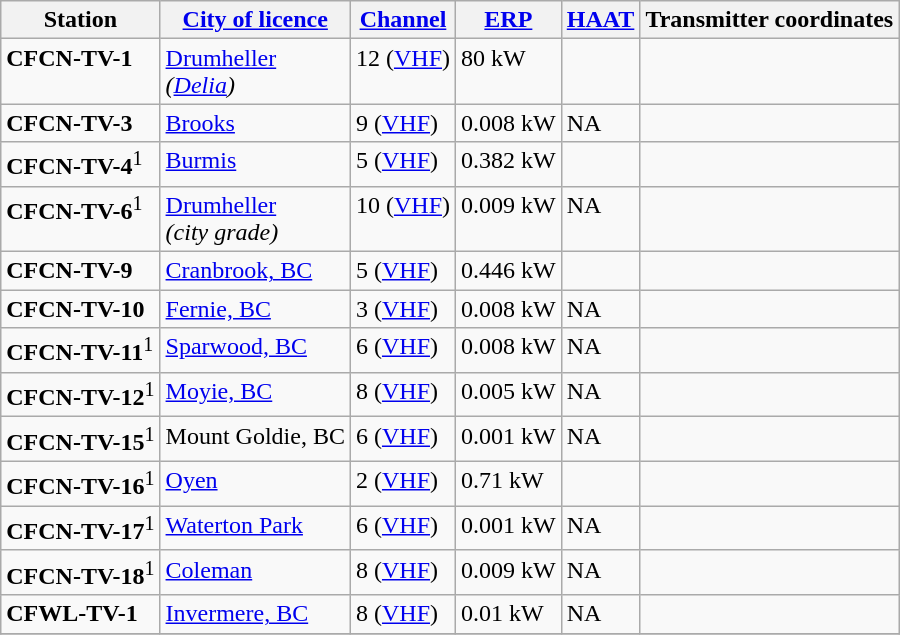<table class="wikitable">
<tr>
<th>Station</th>
<th><a href='#'>City of licence</a></th>
<th><a href='#'>Channel</a></th>
<th><a href='#'>ERP</a></th>
<th><a href='#'>HAAT</a></th>
<th>Transmitter coordinates</th>
</tr>
<tr style="vertical-align: top; text-align: left;">
<td><strong>CFCN-TV-1</strong></td>
<td><a href='#'>Drumheller</a><br><em>(<a href='#'>Delia</a>)</em></td>
<td>12 (<a href='#'>VHF</a>)</td>
<td>80 kW</td>
<td></td>
<td></td>
</tr>
<tr style="vertical-align: top; text-align: left;">
<td><strong>CFCN-TV-3</strong></td>
<td><a href='#'>Brooks</a></td>
<td>9 (<a href='#'>VHF</a>)</td>
<td>0.008 kW</td>
<td>NA</td>
<td></td>
</tr>
<tr style="vertical-align: top; text-align: left;">
<td><strong>CFCN-TV-4</strong><sup>1</sup></td>
<td><a href='#'>Burmis</a></td>
<td>5 (<a href='#'>VHF</a>)</td>
<td>0.382 kW</td>
<td></td>
<td></td>
</tr>
<tr style="vertical-align: top; text-align: left;">
<td><strong>CFCN-TV-6</strong><sup>1</sup></td>
<td><a href='#'>Drumheller</a><br><em>(city grade)</em></td>
<td>10 (<a href='#'>VHF</a>)</td>
<td>0.009 kW</td>
<td>NA</td>
<td></td>
</tr>
<tr style="vertical-align: top; text-align: left;">
<td><strong>CFCN-TV-9</strong></td>
<td><a href='#'>Cranbrook, BC</a></td>
<td>5 (<a href='#'>VHF</a>)</td>
<td>0.446 kW</td>
<td></td>
<td></td>
</tr>
<tr style="vertical-align: top; text-align: left;">
<td><strong>CFCN-TV-10</strong></td>
<td><a href='#'>Fernie, BC</a></td>
<td>3 (<a href='#'>VHF</a>)</td>
<td>0.008 kW</td>
<td>NA</td>
<td></td>
</tr>
<tr style="vertical-align: top; text-align: left;">
<td><strong>CFCN-TV-11</strong><sup>1</sup></td>
<td><a href='#'>Sparwood, BC</a></td>
<td>6 (<a href='#'>VHF</a>)</td>
<td>0.008 kW</td>
<td>NA</td>
<td></td>
</tr>
<tr style="vertical-align: top; text-align: left;">
<td><strong>CFCN-TV-12</strong><sup>1</sup></td>
<td><a href='#'>Moyie, BC</a></td>
<td>8 (<a href='#'>VHF</a>)</td>
<td>0.005 kW</td>
<td>NA</td>
<td></td>
</tr>
<tr style="vertical-align: top; text-align: left;">
<td><strong>CFCN-TV-15</strong><sup>1</sup></td>
<td>Mount Goldie, BC</td>
<td>6 (<a href='#'>VHF</a>)</td>
<td>0.001 kW</td>
<td>NA</td>
<td></td>
</tr>
<tr style="vertical-align: top; text-align: left;">
<td><strong>CFCN-TV-16</strong><sup>1</sup></td>
<td><a href='#'>Oyen</a></td>
<td>2 (<a href='#'>VHF</a>)</td>
<td>0.71 kW</td>
<td></td>
<td></td>
</tr>
<tr style="vertical-align: top; text-align: left;">
<td><strong>CFCN-TV-17</strong><sup>1</sup></td>
<td><a href='#'>Waterton Park</a></td>
<td>6 (<a href='#'>VHF</a>)</td>
<td>0.001 kW</td>
<td>NA</td>
<td></td>
</tr>
<tr style="vertical-align: top; text-align: left;">
<td><strong>CFCN-TV-18</strong><sup>1</sup></td>
<td><a href='#'>Coleman</a></td>
<td>8 (<a href='#'>VHF</a>)</td>
<td>0.009 kW</td>
<td>NA</td>
<td></td>
</tr>
<tr style="vertical-align: top; text-align: left;">
<td><strong>CFWL-TV-1</strong></td>
<td><a href='#'>Invermere, BC</a></td>
<td>8 (<a href='#'>VHF</a>)</td>
<td>0.01 kW</td>
<td>NA</td>
<td></td>
</tr>
<tr style="vertical-align: top; text-align: left;">
</tr>
</table>
